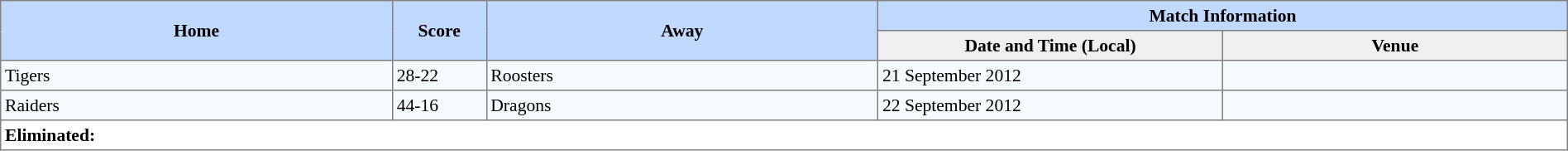<table border="1" cellpadding="3" cellspacing="0" style="border-collapse:collapse; font-size:90%; width:100%;">
<tr bgcolor=#C1D8FF>
<th rowspan=2 width=25%>Home</th>
<th rowspan=2 width=6%>Score</th>
<th rowspan=2 width=25%>Away</th>
<th colspan=6>Match Information</th>
</tr>
<tr bgcolor=#EFEFEF>
<th width=22%>Date and Time (Local)</th>
<th width=22%>Venue</th>
</tr>
<tr style="background:#f5faff;">
<td align=left>Tigers</td>
<td>28-22</td>
<td align=left>Roosters</td>
<td>21 September 2012</td>
<td></td>
</tr>
<tr style="background:#f5faff;">
<td align=left>Raiders</td>
<td>44-16</td>
<td align=left>Dragons</td>
<td>22 September 2012</td>
<td></td>
</tr>
<tr>
<td colspan="7" style="text-align:left;"><strong>Eliminated:</strong></td>
</tr>
</table>
